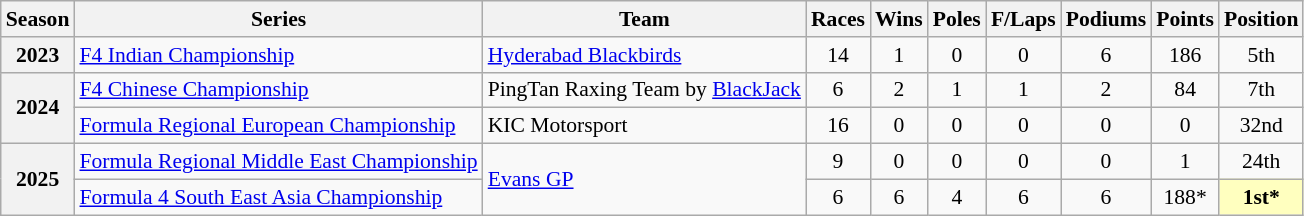<table class="wikitable" style="font-size: 90%; text-align:center">
<tr>
<th>Season</th>
<th>Series</th>
<th>Team</th>
<th>Races</th>
<th>Wins</th>
<th>Poles</th>
<th>F/Laps</th>
<th>Podiums</th>
<th>Points</th>
<th>Position</th>
</tr>
<tr>
<th>2023</th>
<td align=left><a href='#'>F4 Indian Championship</a></td>
<td align=left><a href='#'>Hyderabad Blackbirds</a></td>
<td>14</td>
<td>1</td>
<td>0</td>
<td>0</td>
<td>6</td>
<td>186</td>
<td>5th</td>
</tr>
<tr>
<th rowspan="2">2024</th>
<td align=left><a href='#'>F4 Chinese Championship</a></td>
<td align=left>PingTan Raxing Team by <a href='#'>BlackJack</a></td>
<td>6</td>
<td>2</td>
<td>1</td>
<td>1</td>
<td>2</td>
<td>84</td>
<td>7th</td>
</tr>
<tr>
<td align=left><a href='#'>Formula Regional European Championship</a></td>
<td align=left>KIC Motorsport</td>
<td>16</td>
<td>0</td>
<td>0</td>
<td>0</td>
<td>0</td>
<td>0</td>
<td>32nd</td>
</tr>
<tr>
<th rowspan="2">2025</th>
<td align=left><a href='#'>Formula Regional Middle East Championship</a></td>
<td rowspan="2" align=left><a href='#'>Evans GP</a></td>
<td>9</td>
<td>0</td>
<td>0</td>
<td>0</td>
<td>0</td>
<td>1</td>
<td>24th</td>
</tr>
<tr>
<td align=left><a href='#'>Formula 4 South East Asia Championship</a></td>
<td>6</td>
<td>6</td>
<td>4</td>
<td>6</td>
<td>6</td>
<td>188*</td>
<td style="background:#FFFFBF"><strong>1st*</strong></td>
</tr>
</table>
